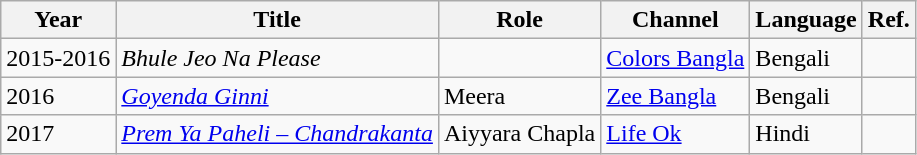<table class="wikitable">
<tr>
<th>Year</th>
<th>Title</th>
<th>Role</th>
<th>Channel</th>
<th>Language</th>
<th>Ref.</th>
</tr>
<tr>
<td>2015-2016</td>
<td><em>Bhule Jeo Na Please</em></td>
<td></td>
<td><a href='#'>Colors Bangla</a></td>
<td>Bengali</td>
<td></td>
</tr>
<tr>
<td>2016</td>
<td><em><a href='#'>Goyenda Ginni</a></em></td>
<td>Meera</td>
<td><a href='#'>Zee Bangla</a></td>
<td>Bengali</td>
<td></td>
</tr>
<tr>
<td>2017</td>
<td><em><a href='#'>Prem Ya Paheli – Chandrakanta</a></em></td>
<td>Aiyyara Chapla</td>
<td><a href='#'>Life Ok</a></td>
<td>Hindi</td>
<td></td>
</tr>
</table>
